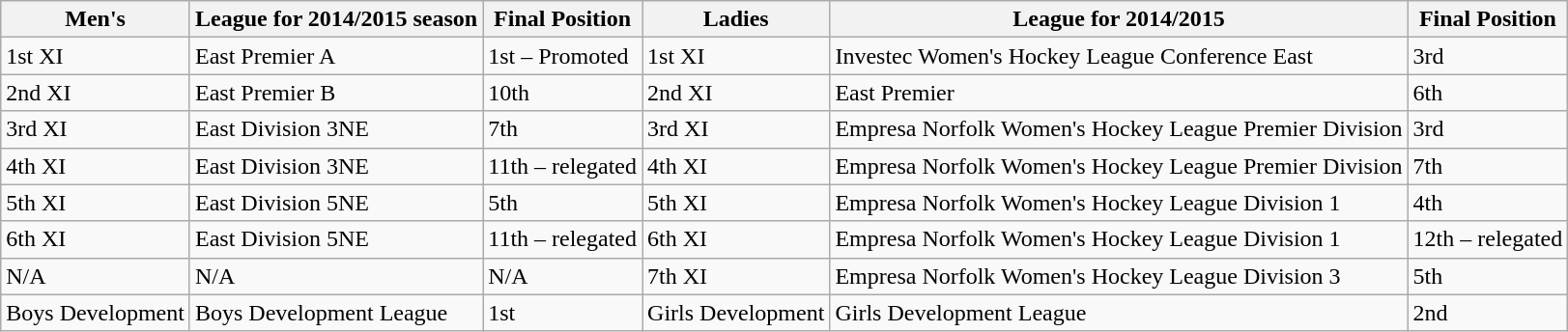<table class="wikitable">
<tr>
<th>Men's</th>
<th>League for 2014/2015 season</th>
<th>Final Position</th>
<th>Ladies</th>
<th>League for 2014/2015</th>
<th>Final Position</th>
</tr>
<tr>
<td>1st XI</td>
<td>East Premier A</td>
<td>1st – Promoted</td>
<td>1st XI</td>
<td>Investec Women's Hockey League Conference East</td>
<td>3rd</td>
</tr>
<tr>
<td>2nd XI</td>
<td>East Premier B</td>
<td>10th</td>
<td>2nd XI</td>
<td>East Premier</td>
<td>6th</td>
</tr>
<tr>
<td>3rd XI</td>
<td>East Division 3NE</td>
<td>7th</td>
<td>3rd XI</td>
<td>Empresa Norfolk Women's Hockey League Premier Division</td>
<td>3rd</td>
</tr>
<tr>
<td>4th XI</td>
<td>East Division 3NE</td>
<td>11th – relegated</td>
<td>4th XI</td>
<td>Empresa Norfolk Women's Hockey League Premier Division</td>
<td>7th</td>
</tr>
<tr>
<td>5th XI</td>
<td>East Division 5NE</td>
<td>5th</td>
<td>5th XI</td>
<td>Empresa Norfolk Women's Hockey League Division 1</td>
<td>4th</td>
</tr>
<tr>
<td>6th XI</td>
<td>East Division 5NE</td>
<td>11th – relegated</td>
<td>6th XI</td>
<td>Empresa Norfolk Women's Hockey League Division 1</td>
<td>12th – relegated</td>
</tr>
<tr>
<td>N/A</td>
<td>N/A</td>
<td>N/A</td>
<td>7th XI</td>
<td>Empresa Norfolk Women's Hockey League Division 3</td>
<td>5th</td>
</tr>
<tr>
<td>Boys Development</td>
<td>Boys Development League</td>
<td>1st</td>
<td>Girls Development</td>
<td>Girls Development League</td>
<td>2nd</td>
</tr>
</table>
